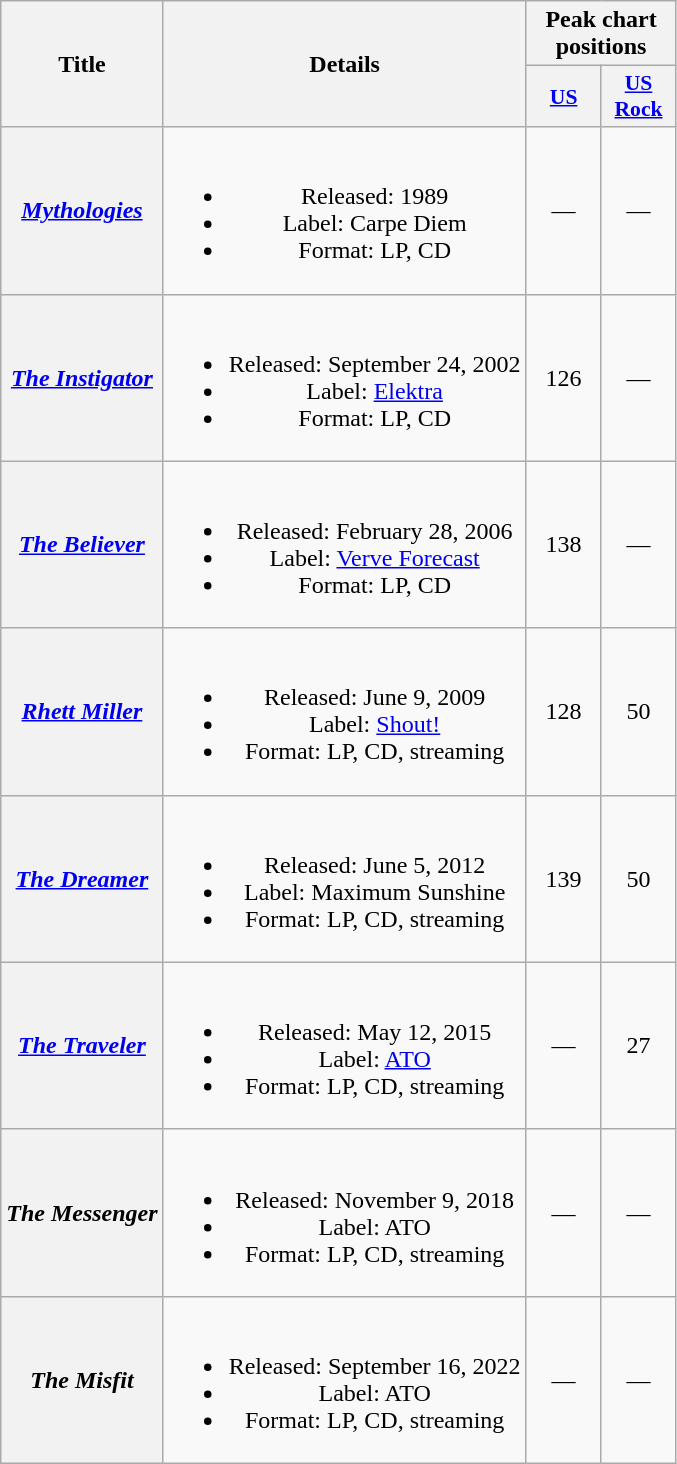<table class="wikitable plainrowheaders" style="text-align:center;">
<tr>
<th rowspan="2">Title</th>
<th rowspan="2">Details</th>
<th colspan="2">Peak chart positions</th>
</tr>
<tr>
<th scope="col" style="width:3em;font-size:90%;"><a href='#'>US</a><br></th>
<th scope="col" style="width:3em;font-size:90%;"><a href='#'>US<br>Rock</a><br></th>
</tr>
<tr>
<th scope="row"><em><a href='#'>Mythologies</a></em></th>
<td><br><ul><li>Released: 1989</li><li>Label: Carpe Diem</li><li>Format: LP, CD</li></ul></td>
<td>—</td>
<td>—</td>
</tr>
<tr>
<th scope="row"><em><a href='#'>The Instigator</a></em></th>
<td><br><ul><li>Released: September 24, 2002</li><li>Label: <a href='#'>Elektra</a></li><li>Format: LP, CD</li></ul></td>
<td>126</td>
<td>—</td>
</tr>
<tr>
<th scope="row"><em><a href='#'>The Believer</a></em></th>
<td><br><ul><li>Released: February 28, 2006</li><li>Label: <a href='#'>Verve Forecast</a></li><li>Format: LP, CD</li></ul></td>
<td>138</td>
<td>—</td>
</tr>
<tr>
<th scope="row"><em><a href='#'>Rhett Miller</a></em></th>
<td><br><ul><li>Released: June 9, 2009</li><li>Label: <a href='#'>Shout!</a></li><li>Format: LP, CD, streaming</li></ul></td>
<td>128</td>
<td>50</td>
</tr>
<tr>
<th scope="row"><em><a href='#'>The Dreamer</a></em></th>
<td><br><ul><li>Released: June 5, 2012</li><li>Label: Maximum Sunshine</li><li>Format: LP, CD, streaming</li></ul></td>
<td>139</td>
<td>50</td>
</tr>
<tr>
<th scope="row"><em><a href='#'>The Traveler</a></em></th>
<td><br><ul><li>Released: May 12, 2015</li><li>Label: <a href='#'>ATO</a></li><li>Format: LP, CD, streaming</li></ul></td>
<td>—</td>
<td>27</td>
</tr>
<tr>
<th scope="row"><em>The Messenger</em></th>
<td><br><ul><li>Released: November 9, 2018</li><li>Label: ATO</li><li>Format: LP, CD, streaming</li></ul></td>
<td>—</td>
<td>—</td>
</tr>
<tr>
<th scope="row"><em>The Misfit</em></th>
<td><br><ul><li>Released: September 16, 2022</li><li>Label: ATO</li><li>Format: LP, CD, streaming</li></ul></td>
<td>—</td>
<td>—</td>
</tr>
</table>
